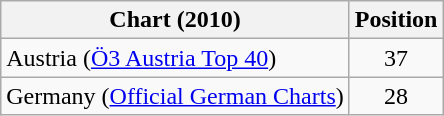<table class="wikitable sortable">
<tr>
<th>Chart (2010)</th>
<th>Position</th>
</tr>
<tr>
<td>Austria (<a href='#'>Ö3 Austria Top 40</a>)</td>
<td style="text-align:center;">37</td>
</tr>
<tr>
<td>Germany (<a href='#'>Official German Charts</a>)</td>
<td style="text-align:center;">28</td>
</tr>
</table>
